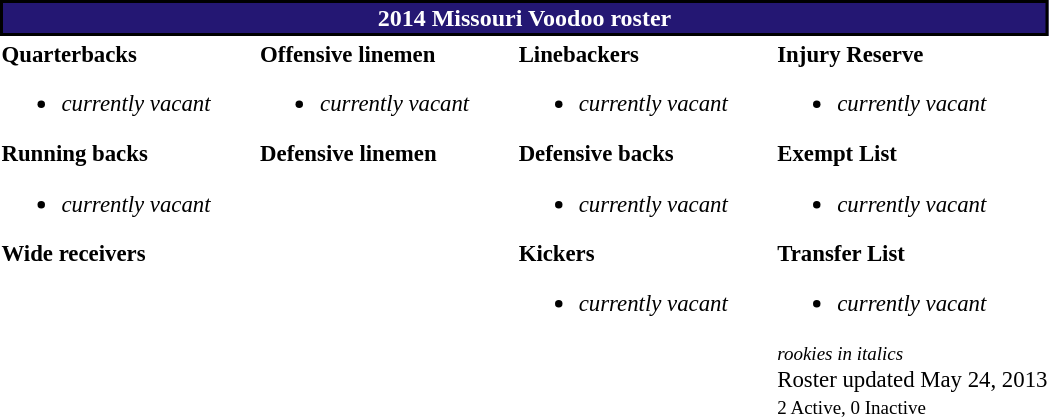<table class="toccolours" style="text-align: left;">
<tr>
<th colspan="7" style="background:#241773; border:2px solid #000000; color:#FFFFFF; text-align:center;"><strong>2014 Missouri Voodoo roster</strong></th>
</tr>
<tr>
<td style="font-size: 95%;" valign="top"><strong>Quarterbacks</strong><br><ul><li><em>currently vacant</em></li></ul><strong>Running backs</strong><ul><li><em>currently vacant</em></li></ul><strong>Wide receivers</strong>
</td>
<td style="width: 25px;"></td>
<td style="font-size: 95%;" valign="top"><strong>Offensive linemen</strong><br><ul><li><em>currently vacant</em></li></ul><strong>Defensive linemen</strong>
</td>
<td style="width: 25px;"></td>
<td style="font-size: 95%;" valign="top"><strong>Linebackers</strong><br><ul><li><em>currently vacant</em></li></ul><strong>Defensive backs</strong><ul><li><em>currently vacant</em></li></ul><strong>Kickers</strong><ul><li><em>currently vacant</em></li></ul></td>
<td style="width: 25px;"></td>
<td style="font-size: 95%;" valign="top"><strong>Injury Reserve</strong><br><ul><li><em>currently vacant</em></li></ul><strong>Exempt List</strong><ul><li><em>currently vacant</em></li></ul><strong>Transfer List</strong><ul><li><em>currently vacant</em></li></ul><small><em>rookies in italics</em></small><br>
Roster updated May 24, 2013<br>
<small>2 Active, 0 Inactive</small></td>
</tr>
<tr>
</tr>
</table>
